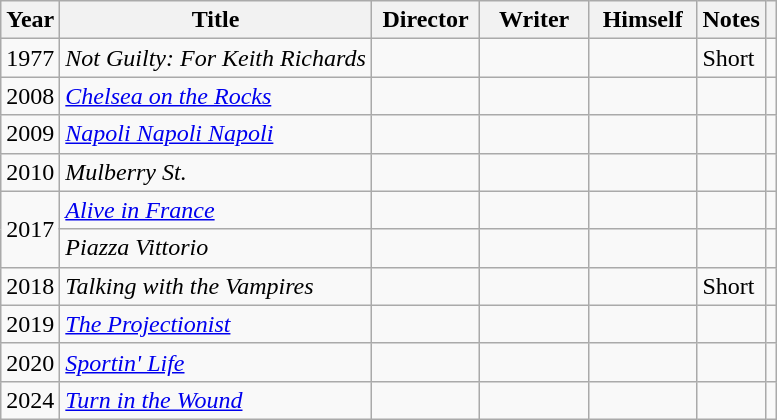<table class="wikitable">
<tr>
<th>Year</th>
<th>Title</th>
<th width=65>Director</th>
<th width=65>Writer</th>
<th width=65>Himself</th>
<th>Notes</th>
<th></th>
</tr>
<tr>
<td>1977</td>
<td><em>Not Guilty: For Keith Richards</em></td>
<td></td>
<td></td>
<td></td>
<td>Short</td>
<td></td>
</tr>
<tr>
<td>2008</td>
<td><em><a href='#'>Chelsea on the Rocks</a></em></td>
<td></td>
<td></td>
<td></td>
<td></td>
<td></td>
</tr>
<tr>
<td>2009</td>
<td><em><a href='#'>Napoli Napoli Napoli</a></em></td>
<td></td>
<td></td>
<td></td>
<td></td>
<td></td>
</tr>
<tr>
<td>2010</td>
<td><em>Mulberry St.</em></td>
<td></td>
<td></td>
<td></td>
<td></td>
<td></td>
</tr>
<tr>
<td rowspan="2">2017</td>
<td><em><a href='#'>Alive in France</a></em></td>
<td></td>
<td></td>
<td></td>
<td></td>
<td></td>
</tr>
<tr>
<td><em>Piazza Vittorio</em></td>
<td></td>
<td></td>
<td></td>
<td></td>
<td></td>
</tr>
<tr>
<td>2018</td>
<td><em>Talking with the Vampires</em></td>
<td></td>
<td></td>
<td></td>
<td>Short</td>
<td></td>
</tr>
<tr>
<td>2019</td>
<td><em><a href='#'>The Projectionist</a></em></td>
<td></td>
<td></td>
<td></td>
<td></td>
<td></td>
</tr>
<tr>
<td>2020</td>
<td><em><a href='#'>Sportin' Life</a></em></td>
<td></td>
<td></td>
<td></td>
<td></td>
<td></td>
</tr>
<tr>
<td>2024</td>
<td><em><a href='#'>Turn in the Wound</a></em></td>
<td></td>
<td></td>
<td></td>
<td></td>
<td></td>
</tr>
</table>
